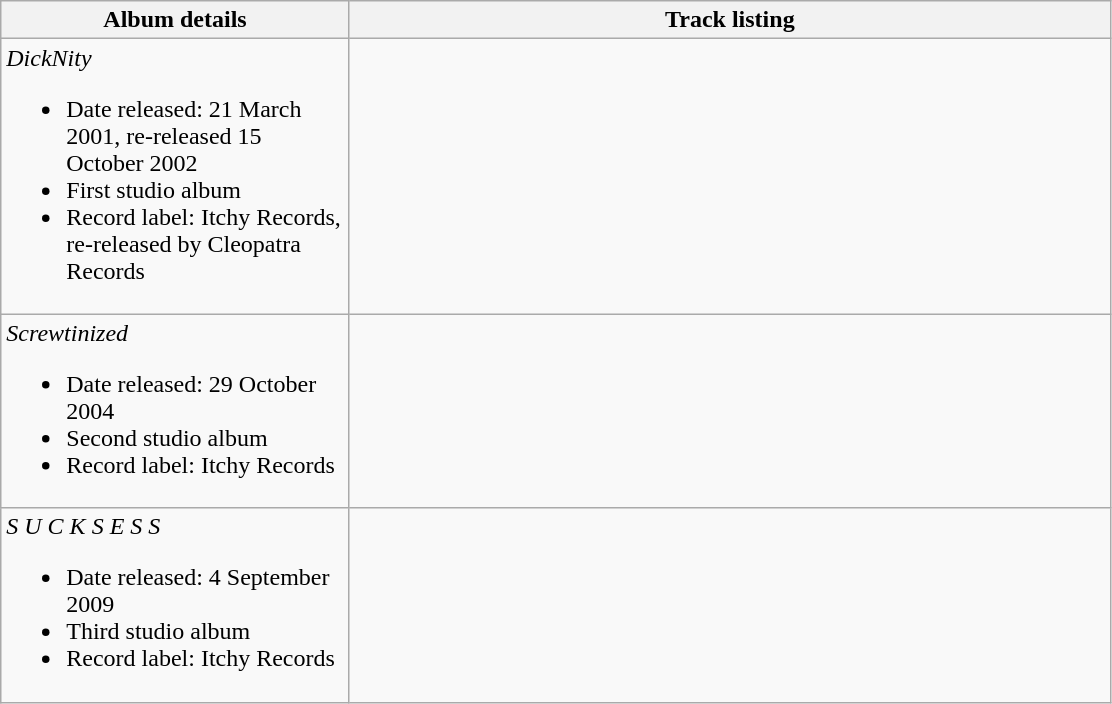<table class="wikitable">
<tr>
<th align="center" rowspan="1" width="225">Album details</th>
<th align="center" rowspan="1" width="500">Track listing</th>
</tr>
<tr>
<td><em>DickNity</em><br><ul><li>Date released: 21 March 2001, re-released 15 October 2002</li><li>First studio album</li><li>Record label: Itchy Records, re-released by Cleopatra Records</li></ul></td>
<td><br>
</td>
</tr>
<tr>
<td><em>Screwtinized</em><br><ul><li>Date released: 29 October 2004</li><li>Second studio album</li><li>Record label: Itchy Records</li></ul></td>
<td><br></td>
</tr>
<tr>
<td><em>S U C K S E S S</em><br><ul><li>Date released: 4 September 2009</li><li>Third studio album</li><li>Record label: Itchy Records</li></ul></td>
<td><br></td>
</tr>
</table>
